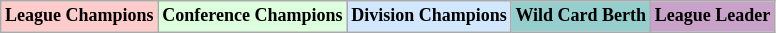<table class="wikitable"  style="margin:center; font-size:75%;">
<tr>
<td style="text-align:center; background:#fcc;"><strong>League Champions</strong></td>
<td style="text-align:center; background:#dfd;"><strong>Conference Champions</strong></td>
<td style="text-align:center; background:#d0e7ff;"><strong>Division Champions</strong></td>
<td style="text-align:center; background:#96cdcd;"><strong>Wild Card Berth</strong></td>
<td style="text-align:center; background:#c8a2c8;"><strong>League Leader</strong></td>
</tr>
</table>
